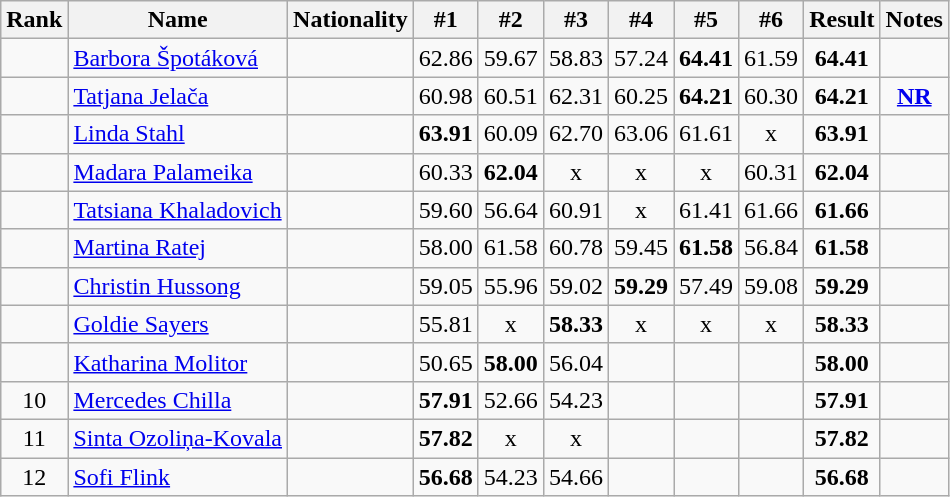<table class="wikitable sortable" style="text-align:center">
<tr>
<th>Rank</th>
<th>Name</th>
<th>Nationality</th>
<th>#1</th>
<th>#2</th>
<th>#3</th>
<th>#4</th>
<th>#5</th>
<th>#6</th>
<th>Result</th>
<th>Notes</th>
</tr>
<tr>
<td></td>
<td align=left><a href='#'>Barbora Špotáková</a></td>
<td align=left></td>
<td>62.86</td>
<td>59.67</td>
<td>58.83</td>
<td>57.24</td>
<td><strong>64.41</strong></td>
<td>61.59</td>
<td><strong>64.41</strong></td>
<td></td>
</tr>
<tr>
<td></td>
<td align=left><a href='#'>Tatjana Jelača</a></td>
<td align=left></td>
<td>60.98</td>
<td>60.51</td>
<td>62.31</td>
<td>60.25</td>
<td><strong>64.21</strong></td>
<td>60.30</td>
<td><strong>64.21</strong></td>
<td><strong><a href='#'>NR</a></strong></td>
</tr>
<tr>
<td></td>
<td align=left><a href='#'>Linda Stahl</a></td>
<td align=left></td>
<td><strong>63.91</strong></td>
<td>60.09</td>
<td>62.70</td>
<td>63.06</td>
<td>61.61</td>
<td>x</td>
<td><strong>63.91</strong></td>
<td></td>
</tr>
<tr>
<td></td>
<td align=left><a href='#'>Madara Palameika</a></td>
<td align=left></td>
<td>60.33</td>
<td><strong>62.04</strong></td>
<td>x</td>
<td>x</td>
<td>x</td>
<td>60.31</td>
<td><strong>62.04</strong></td>
<td></td>
</tr>
<tr>
<td></td>
<td align=left><a href='#'>Tatsiana Khaladovich</a></td>
<td align=left></td>
<td>59.60</td>
<td>56.64</td>
<td>60.91</td>
<td>x</td>
<td>61.41</td>
<td>61.66</td>
<td><strong>61.66</strong></td>
<td></td>
</tr>
<tr>
<td></td>
<td align=left><a href='#'>Martina Ratej</a></td>
<td align=left></td>
<td>58.00</td>
<td>61.58</td>
<td>60.78</td>
<td>59.45</td>
<td><strong>61.58</strong></td>
<td>56.84</td>
<td><strong>61.58</strong></td>
<td></td>
</tr>
<tr>
<td></td>
<td align=left><a href='#'>Christin Hussong</a></td>
<td align=left></td>
<td>59.05</td>
<td>55.96</td>
<td>59.02</td>
<td><strong>59.29</strong></td>
<td>57.49</td>
<td>59.08</td>
<td><strong>59.29</strong></td>
<td></td>
</tr>
<tr>
<td></td>
<td align=left><a href='#'>Goldie Sayers</a></td>
<td align=left></td>
<td>55.81</td>
<td>x</td>
<td><strong>58.33</strong></td>
<td>x</td>
<td>x</td>
<td>x</td>
<td><strong>58.33</strong></td>
<td></td>
</tr>
<tr>
<td></td>
<td align=left><a href='#'>Katharina Molitor</a></td>
<td align=left></td>
<td>50.65</td>
<td><strong>58.00</strong></td>
<td>56.04</td>
<td></td>
<td></td>
<td></td>
<td><strong>58.00</strong></td>
<td></td>
</tr>
<tr>
<td>10</td>
<td align=left><a href='#'>Mercedes Chilla</a></td>
<td align=left></td>
<td><strong>57.91</strong></td>
<td>52.66</td>
<td>54.23</td>
<td></td>
<td></td>
<td></td>
<td><strong>57.91</strong></td>
<td></td>
</tr>
<tr>
<td>11</td>
<td align=left><a href='#'>Sinta Ozoliņa-Kovala</a></td>
<td align=left></td>
<td><strong>57.82</strong></td>
<td>x</td>
<td>x</td>
<td></td>
<td></td>
<td></td>
<td><strong>57.82</strong></td>
<td></td>
</tr>
<tr>
<td>12</td>
<td align=left><a href='#'>Sofi Flink</a></td>
<td align=left></td>
<td><strong>56.68</strong></td>
<td>54.23</td>
<td>54.66</td>
<td></td>
<td></td>
<td></td>
<td><strong>56.68</strong></td>
<td></td>
</tr>
</table>
